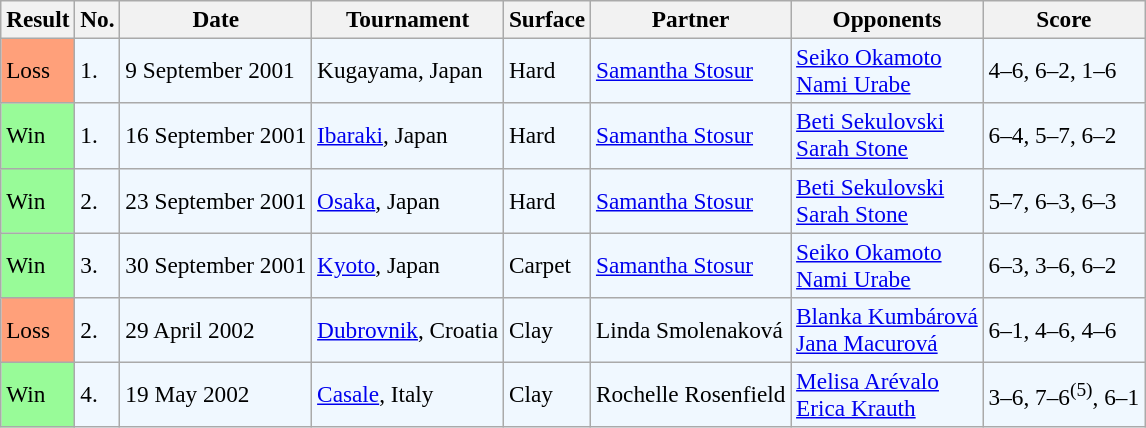<table class="sortable wikitable" style=font-size:97%>
<tr>
<th>Result</th>
<th>No.</th>
<th>Date</th>
<th>Tournament</th>
<th>Surface</th>
<th>Partner</th>
<th>Opponents</th>
<th>Score</th>
</tr>
<tr bgcolor="#f0f8ff">
<td style="background:#ffa07a;">Loss</td>
<td>1.</td>
<td>9 September 2001</td>
<td>Kugayama, Japan</td>
<td>Hard</td>
<td> <a href='#'>Samantha Stosur</a></td>
<td> <a href='#'>Seiko Okamoto</a><br> <a href='#'>Nami Urabe</a></td>
<td>4–6, 6–2, 1–6</td>
</tr>
<tr bgcolor="#f0f8ff">
<td style="background:#98fb98;">Win</td>
<td>1.</td>
<td>16 September 2001</td>
<td><a href='#'>Ibaraki</a>, Japan</td>
<td>Hard</td>
<td> <a href='#'>Samantha Stosur</a></td>
<td> <a href='#'>Beti Sekulovski</a><br>  <a href='#'>Sarah Stone</a></td>
<td>6–4, 5–7, 6–2</td>
</tr>
<tr bgcolor="#f0f8ff">
<td style="background:#98fb98;">Win</td>
<td>2.</td>
<td>23 September 2001</td>
<td><a href='#'>Osaka</a>, Japan</td>
<td>Hard</td>
<td> <a href='#'>Samantha Stosur</a></td>
<td> <a href='#'>Beti Sekulovski</a><br>  <a href='#'>Sarah Stone</a></td>
<td>5–7, 6–3, 6–3</td>
</tr>
<tr bgcolor="#f0f8ff">
<td style="background:#98fb98;">Win</td>
<td>3.</td>
<td>30 September 2001</td>
<td><a href='#'>Kyoto</a>, Japan</td>
<td>Carpet</td>
<td> <a href='#'>Samantha Stosur</a></td>
<td> <a href='#'>Seiko Okamoto</a><br>  <a href='#'>Nami Urabe</a></td>
<td>6–3, 3–6, 6–2</td>
</tr>
<tr style="background:#f0f8ff;">
<td style="background:#ffa07a;">Loss</td>
<td>2.</td>
<td>29 April 2002</td>
<td><a href='#'>Dubrovnik</a>, Croatia</td>
<td>Clay</td>
<td> Linda Smolenaková</td>
<td> <a href='#'>Blanka Kumbárová</a> <br>  <a href='#'>Jana Macurová</a></td>
<td>6–1, 4–6, 4–6</td>
</tr>
<tr bgcolor="#f0f8ff">
<td style="background:#98fb98;">Win</td>
<td>4.</td>
<td>19 May 2002</td>
<td><a href='#'>Casale</a>, Italy</td>
<td>Clay</td>
<td> Rochelle Rosenfield</td>
<td> <a href='#'>Melisa Arévalo</a><br>  <a href='#'>Erica Krauth</a></td>
<td>3–6, 7–6<sup>(5)</sup>, 6–1</td>
</tr>
</table>
